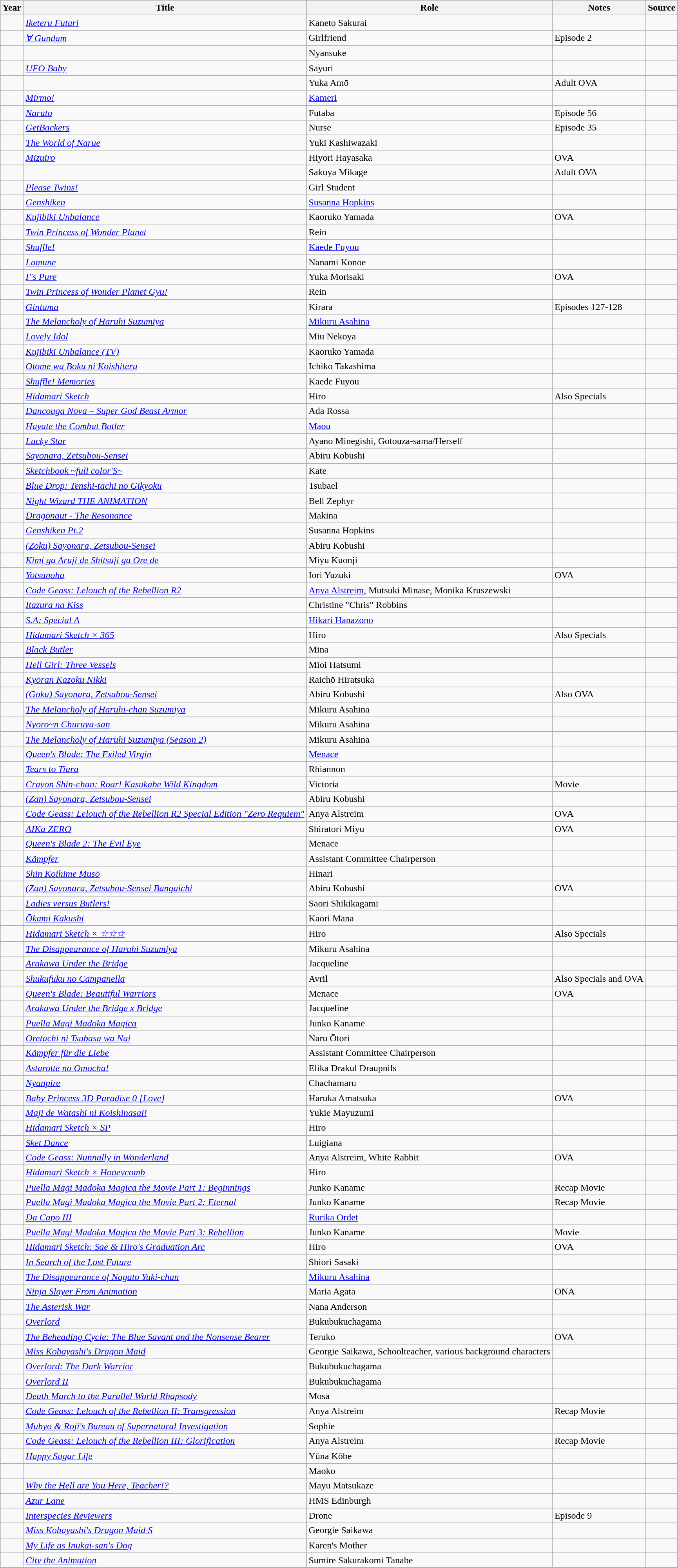<table class="wikitable sortable plainrowheaders">
<tr>
<th>Year</th>
<th>Title</th>
<th>Role</th>
<th class="unsortable">Notes</th>
<th class="unsortable">Source</th>
</tr>
<tr>
<td></td>
<td><em><a href='#'>Iketeru Futari</a></em></td>
<td>Kaneto Sakurai</td>
<td></td>
<td></td>
</tr>
<tr>
<td></td>
<td><em><a href='#'>∀ Gundam</a></em></td>
<td>Girlfriend</td>
<td>Episode 2</td>
<td></td>
</tr>
<tr>
<td></td>
<td></td>
<td>Nyansuke</td>
<td></td>
<td></td>
</tr>
<tr>
<td></td>
<td><em><a href='#'>UFO Baby</a></em></td>
<td>Sayuri</td>
<td></td>
<td></td>
</tr>
<tr>
<td></td>
<td></td>
<td>Yuka Amō</td>
<td>Adult OVA</td>
<td></td>
</tr>
<tr>
<td></td>
<td><em><a href='#'>Mirmo!</a></em></td>
<td><a href='#'>Kameri</a></td>
<td></td>
<td></td>
</tr>
<tr>
<td></td>
<td><em><a href='#'>Naruto</a></em></td>
<td>Futaba</td>
<td>Episode 56</td>
<td></td>
</tr>
<tr>
<td></td>
<td><em><a href='#'>GetBackers</a></em></td>
<td>Nurse</td>
<td>Episode 35</td>
<td></td>
</tr>
<tr>
<td></td>
<td><em><a href='#'>The World of Narue</a></em></td>
<td>Yuki Kashiwazaki</td>
<td></td>
<td></td>
</tr>
<tr>
<td></td>
<td><em><a href='#'>Mizuiro</a></em></td>
<td>Hiyori Hayasaka</td>
<td>OVA</td>
<td></td>
</tr>
<tr>
<td></td>
<td></td>
<td>Sakuya Mikage</td>
<td>Adult OVA</td>
<td></td>
</tr>
<tr>
<td></td>
<td><em><a href='#'>Please Twins!</a></em></td>
<td>Girl Student</td>
<td></td>
<td></td>
</tr>
<tr>
<td></td>
<td><em><a href='#'>Genshiken</a></em></td>
<td><a href='#'>Susanna Hopkins</a></td>
<td></td>
<td></td>
</tr>
<tr>
<td></td>
<td><em><a href='#'>Kujibiki Unbalance</a></em></td>
<td>Kaoruko Yamada</td>
<td>OVA</td>
<td></td>
</tr>
<tr>
<td></td>
<td><em><a href='#'>Twin Princess of Wonder Planet</a></em></td>
<td>Rein</td>
<td></td>
<td></td>
</tr>
<tr>
<td></td>
<td><em><a href='#'>Shuffle!</a></em></td>
<td><a href='#'>Kaede Fuyou</a></td>
<td></td>
<td></td>
</tr>
<tr>
<td></td>
<td><em><a href='#'>Lamune</a></em></td>
<td>Nanami Konoe</td>
<td></td>
<td></td>
</tr>
<tr>
<td></td>
<td><em><a href='#'>I"s Pure</a></em></td>
<td>Yuka Morisaki</td>
<td>OVA</td>
<td></td>
</tr>
<tr>
<td></td>
<td><em><a href='#'>Twin Princess of Wonder Planet Gyu!</a></em></td>
<td>Rein</td>
<td></td>
<td></td>
</tr>
<tr>
<td></td>
<td><em><a href='#'>Gintama</a></em></td>
<td>Kirara</td>
<td>Episodes 127-128</td>
<td></td>
</tr>
<tr>
<td></td>
<td><em><a href='#'>The Melancholy of Haruhi Suzumiya</a></em></td>
<td><a href='#'>Mikuru Asahina</a></td>
<td></td>
<td></td>
</tr>
<tr>
<td></td>
<td><em><a href='#'>Lovely Idol</a></em></td>
<td>Miu Nekoya</td>
<td></td>
<td></td>
</tr>
<tr>
<td></td>
<td><em><a href='#'>Kujibiki Unbalance (TV)</a></em></td>
<td>Kaoruko Yamada</td>
<td></td>
<td></td>
</tr>
<tr>
<td></td>
<td><em><a href='#'>Otome wa Boku ni Koishiteru</a></em></td>
<td>Ichiko Takashima</td>
<td></td>
<td></td>
</tr>
<tr>
<td></td>
<td><em><a href='#'>Shuffle! Memories</a></em></td>
<td>Kaede Fuyou</td>
<td></td>
<td></td>
</tr>
<tr>
<td></td>
<td><em><a href='#'>Hidamari Sketch</a></em></td>
<td>Hiro</td>
<td>Also Specials</td>
<td></td>
</tr>
<tr>
<td></td>
<td><em><a href='#'>Dancouga Nova – Super God Beast Armor</a></em></td>
<td>Ada Rossa</td>
<td></td>
<td></td>
</tr>
<tr>
<td></td>
<td><em><a href='#'>Hayate the Combat Butler</a></em></td>
<td><a href='#'>Maou</a></td>
<td></td>
<td></td>
</tr>
<tr>
<td></td>
<td><em><a href='#'>Lucky Star</a></em></td>
<td>Ayano Minegishi, Gotouza-sama/Herself</td>
<td></td>
<td></td>
</tr>
<tr>
<td></td>
<td><em><a href='#'>Sayonara, Zetsubou-Sensei</a></em></td>
<td>Abiru Kobushi</td>
<td></td>
<td></td>
</tr>
<tr>
<td></td>
<td><em><a href='#'>Sketchbook ~full color'S~</a></em></td>
<td>Kate</td>
<td></td>
<td></td>
</tr>
<tr>
<td></td>
<td><em><a href='#'>Blue Drop: Tenshi-tachi no Gikyoku</a></em></td>
<td>Tsubael</td>
<td></td>
<td></td>
</tr>
<tr>
<td></td>
<td><em><a href='#'>Night Wizard THE ANIMATION</a></em></td>
<td>Bell Zephyr</td>
<td></td>
<td></td>
</tr>
<tr>
<td></td>
<td><em><a href='#'>Dragonaut - The Resonance</a></em></td>
<td>Makina</td>
<td></td>
<td></td>
</tr>
<tr>
<td></td>
<td><em><a href='#'>Genshiken Pt.2</a></em></td>
<td>Susanna Hopkins</td>
<td></td>
<td></td>
</tr>
<tr>
<td></td>
<td><em><a href='#'>(Zoku) Sayonara, Zetsubou-Sensei</a></em></td>
<td>Abiru Kobushi</td>
<td></td>
<td></td>
</tr>
<tr>
<td></td>
<td><em><a href='#'>Kimi ga Aruji de Shitsuji ga Ore de</a></em></td>
<td>Miyu Kuonji</td>
<td></td>
<td></td>
</tr>
<tr>
<td></td>
<td><em><a href='#'>Yotsunoha</a></em></td>
<td>Iori Yuzuki</td>
<td>OVA</td>
<td></td>
</tr>
<tr>
<td></td>
<td><em><a href='#'>Code Geass: Lelouch of the Rebellion R2</a></em></td>
<td><a href='#'>Anya Alstreim</a>, Mutsuki Minase, Monika Kruszewski</td>
<td></td>
<td></td>
</tr>
<tr>
<td></td>
<td><em><a href='#'>Itazura na Kiss</a></em></td>
<td>Christine "Chris" Robbins</td>
<td></td>
<td></td>
</tr>
<tr>
<td></td>
<td><em><a href='#'>S.A: Special A</a></em></td>
<td><a href='#'>Hikari Hanazono</a></td>
<td></td>
<td></td>
</tr>
<tr>
<td></td>
<td><em><a href='#'>Hidamari Sketch × 365</a></em></td>
<td>Hiro</td>
<td>Also Specials</td>
<td></td>
</tr>
<tr>
<td></td>
<td><em><a href='#'>Black Butler</a></em></td>
<td>Mina</td>
<td></td>
<td></td>
</tr>
<tr>
<td></td>
<td><em><a href='#'>Hell Girl: Three Vessels</a></em></td>
<td>Mioi Hatsumi</td>
<td></td>
<td></td>
</tr>
<tr>
<td></td>
<td><em><a href='#'>Kyōran Kazoku Nikki</a></em></td>
<td>Raichō Hiratsuka</td>
<td></td>
<td></td>
</tr>
<tr>
<td></td>
<td><em><a href='#'>(Goku) Sayonara, Zetsubou-Sensei</a></em></td>
<td>Abiru Kobushi</td>
<td>Also OVA</td>
<td></td>
</tr>
<tr>
<td></td>
<td><em><a href='#'>The Melancholy of Haruhi-chan Suzumiya</a></em></td>
<td>Mikuru Asahina</td>
<td></td>
<td></td>
</tr>
<tr>
<td></td>
<td><em><a href='#'>Nyoro~n Churuya-san</a></em></td>
<td>Mikuru Asahina</td>
<td></td>
<td></td>
</tr>
<tr>
<td></td>
<td><em><a href='#'>The Melancholy of Haruhi Suzumiya (Season 2)</a></em></td>
<td>Mikuru Asahina</td>
<td></td>
<td></td>
</tr>
<tr>
<td></td>
<td><em><a href='#'>Queen's Blade: The Exiled Virgin</a></em></td>
<td><a href='#'>Menace</a></td>
<td></td>
<td></td>
</tr>
<tr>
<td></td>
<td><em><a href='#'>Tears to Tiara</a></em></td>
<td>Rhiannon</td>
<td></td>
<td></td>
</tr>
<tr>
<td></td>
<td><em><a href='#'>Crayon Shin-chan: Roar! Kasukabe Wild Kingdom</a></em></td>
<td>Victoria</td>
<td>Movie</td>
<td></td>
</tr>
<tr>
<td></td>
<td><em><a href='#'>(Zan) Sayonara, Zetsubou-Sensei</a></em></td>
<td>Abiru Kobushi</td>
<td></td>
<td></td>
</tr>
<tr>
<td></td>
<td><em><a href='#'>Code Geass: Lelouch of the Rebellion R2 Special Edition "Zero Requiem"</a></em></td>
<td>Anya Alstreim</td>
<td>OVA</td>
<td></td>
</tr>
<tr>
<td></td>
<td><em><a href='#'>AIKa ZERO</a></em></td>
<td>Shiratori Miyu</td>
<td>OVA</td>
<td></td>
</tr>
<tr>
<td></td>
<td><em><a href='#'>Queen's Blade 2: The Evil Eye</a></em></td>
<td>Menace</td>
<td></td>
<td></td>
</tr>
<tr>
<td></td>
<td><em><a href='#'>Kämpfer</a></em></td>
<td>Assistant Committee Chairperson</td>
<td></td>
<td></td>
</tr>
<tr>
<td></td>
<td><em><a href='#'>Shin Koihime Musō</a></em></td>
<td>Hinari</td>
<td></td>
<td></td>
</tr>
<tr>
<td></td>
<td><em><a href='#'>(Zan) Sayonara, Zetsubou-Sensei Bangaichi</a></em></td>
<td>Abiru Kobushi</td>
<td>OVA</td>
<td></td>
</tr>
<tr>
<td></td>
<td><em><a href='#'>Ladies versus Butlers!</a></em></td>
<td>Saori Shikikagami</td>
<td></td>
<td></td>
</tr>
<tr>
<td></td>
<td><em><a href='#'>Ōkami Kakushi</a></em></td>
<td>Kaori Mana</td>
<td></td>
<td></td>
</tr>
<tr>
<td></td>
<td><em><a href='#'>Hidamari Sketch × ☆☆☆</a></em></td>
<td>Hiro</td>
<td>Also Specials</td>
<td></td>
</tr>
<tr>
<td></td>
<td><em><a href='#'>The Disappearance of Haruhi Suzumiya</a></em></td>
<td>Mikuru Asahina</td>
<td></td>
<td></td>
</tr>
<tr>
<td></td>
<td><em><a href='#'>Arakawa Under the Bridge</a></em></td>
<td>Jacqueline</td>
<td></td>
<td></td>
</tr>
<tr>
<td></td>
<td><em><a href='#'>Shukufuku no Campanella</a></em></td>
<td>Avril</td>
<td>Also Specials and OVA</td>
<td></td>
</tr>
<tr>
<td></td>
<td><em><a href='#'>Queen's Blade: Beautiful Warriors</a></em></td>
<td>Menace</td>
<td>OVA</td>
<td></td>
</tr>
<tr>
<td></td>
<td><em><a href='#'>Arakawa Under the Bridge x Bridge</a></em></td>
<td>Jacqueline</td>
<td></td>
<td></td>
</tr>
<tr>
<td></td>
<td><em><a href='#'>Puella Magi Madoka Magica</a></em></td>
<td>Junko Kaname</td>
<td></td>
<td></td>
</tr>
<tr>
<td></td>
<td><em><a href='#'>Oretachi ni Tsubasa wa Nai</a></em></td>
<td>Naru Ōtori</td>
<td></td>
<td></td>
</tr>
<tr>
<td></td>
<td><em><a href='#'>Kämpfer für die Liebe</a></em></td>
<td>Assistant Committee Chairperson</td>
<td></td>
<td></td>
</tr>
<tr>
<td></td>
<td><em><a href='#'>Astarotte no Omocha!</a></em></td>
<td>Elíka Drakul Draupnils</td>
<td></td>
<td></td>
</tr>
<tr>
<td></td>
<td><em><a href='#'>Nyanpire</a></em></td>
<td>Chachamaru</td>
<td></td>
<td></td>
</tr>
<tr>
<td></td>
<td><em><a href='#'>Baby Princess 3D Paradise 0 [Love</a>]</em></td>
<td>Haruka Amatsuka</td>
<td>OVA</td>
<td></td>
</tr>
<tr>
<td></td>
<td><em><a href='#'>Maji de Watashi ni Koishinasai!</a></em></td>
<td>Yukie Mayuzumi</td>
<td></td>
<td></td>
</tr>
<tr>
<td></td>
<td><em><a href='#'>Hidamari Sketch × SP</a></em></td>
<td>Hiro</td>
<td></td>
<td></td>
</tr>
<tr>
<td></td>
<td><em><a href='#'>Sket Dance</a></em></td>
<td>Luigiana</td>
<td></td>
<td></td>
</tr>
<tr>
<td></td>
<td><em><a href='#'>Code Geass: Nunnally in Wonderland</a></em></td>
<td>Anya Alstreim, White Rabbit</td>
<td>OVA</td>
<td></td>
</tr>
<tr>
<td></td>
<td><em><a href='#'>Hidamari Sketch × Honeycomb</a></em></td>
<td>Hiro</td>
<td></td>
<td></td>
</tr>
<tr>
<td></td>
<td><em><a href='#'>Puella Magi Madoka Magica the Movie Part 1: Beginnings</a></em></td>
<td>Junko Kaname</td>
<td>Recap Movie</td>
<td></td>
</tr>
<tr>
<td></td>
<td><em><a href='#'>Puella Magi Madoka Magica the Movie Part 2: Eternal</a></em></td>
<td>Junko Kaname</td>
<td>Recap Movie</td>
<td></td>
</tr>
<tr>
<td></td>
<td><em><a href='#'>Da Capo III</a></em></td>
<td><a href='#'>Rurika Ordet</a></td>
<td></td>
<td></td>
</tr>
<tr>
<td></td>
<td><em><a href='#'>Puella Magi Madoka Magica the Movie Part 3: Rebellion</a></em></td>
<td>Junko Kaname</td>
<td>Movie</td>
<td></td>
</tr>
<tr>
<td></td>
<td><em><a href='#'>Hidamari Sketch: Sae & Hiro's Graduation Arc</a></em></td>
<td>Hiro</td>
<td>OVA</td>
<td></td>
</tr>
<tr>
<td></td>
<td><em><a href='#'>In Search of the Lost Future</a></em></td>
<td>Shiori Sasaki</td>
<td></td>
<td></td>
</tr>
<tr>
<td></td>
<td><em><a href='#'>The Disappearance of Nagato Yuki-chan</a></em></td>
<td><a href='#'>Mikuru Asahina</a></td>
<td></td>
<td></td>
</tr>
<tr>
<td></td>
<td><em><a href='#'>Ninja Slayer From Animation</a></em></td>
<td>Maria Agata</td>
<td>ONA</td>
<td></td>
</tr>
<tr>
<td></td>
<td><em><a href='#'>The Asterisk War</a></em></td>
<td>Nana Anderson</td>
<td></td>
<td></td>
</tr>
<tr>
<td></td>
<td><em><a href='#'>Overlord</a></em></td>
<td>Bukubukuchagama</td>
<td></td>
<td></td>
</tr>
<tr>
<td></td>
<td><em><a href='#'>The Beheading Cycle: The Blue Savant and the Nonsense Bearer</a></em></td>
<td>Teruko</td>
<td>OVA</td>
<td></td>
</tr>
<tr>
<td></td>
<td><em><a href='#'>Miss Kobayashi's Dragon Maid</a></em></td>
<td>Georgie Saikawa, Schoolteacher, various background characters</td>
<td></td>
<td></td>
</tr>
<tr>
<td></td>
<td><em><a href='#'>Overlord: The Dark Warrior</a></em></td>
<td>Bukubukuchagama</td>
<td></td>
<td></td>
</tr>
<tr>
<td></td>
<td><em><a href='#'>Overlord II</a></em></td>
<td>Bukubukuchagama</td>
<td></td>
<td></td>
</tr>
<tr>
<td></td>
<td><em><a href='#'>Death March to the Parallel World Rhapsody</a></em></td>
<td>Mosa</td>
<td></td>
<td></td>
</tr>
<tr>
<td></td>
<td><em><a href='#'>Code Geass: Lelouch of the Rebellion II: Transgression</a></em></td>
<td>Anya Alstreim</td>
<td>Recap Movie</td>
<td></td>
</tr>
<tr>
<td></td>
<td><em><a href='#'>Muhyo & Roji's Bureau of Supernatural Investigation</a></em></td>
<td>Sophie</td>
<td></td>
<td></td>
</tr>
<tr>
<td></td>
<td><em><a href='#'>Code Geass: Lelouch of the Rebellion III: Glorification</a></em></td>
<td>Anya Alstreim</td>
<td>Recap Movie</td>
<td></td>
</tr>
<tr>
<td></td>
<td><em><a href='#'>Happy Sugar Life</a></em></td>
<td>Yūna Kōbe</td>
<td></td>
<td></td>
</tr>
<tr>
<td></td>
<td></td>
<td>Maoko</td>
<td></td>
<td></td>
</tr>
<tr>
<td></td>
<td><em><a href='#'>Why the Hell are You Here, Teacher!?</a></em></td>
<td>Mayu Matsukaze</td>
<td></td>
<td></td>
</tr>
<tr>
<td></td>
<td><em><a href='#'>Azur Lane</a></em></td>
<td>HMS Edinburgh</td>
<td></td>
<td></td>
</tr>
<tr>
<td></td>
<td><em><a href='#'>Interspecies Reviewers</a></em></td>
<td>Drone</td>
<td>Episode 9</td>
<td></td>
</tr>
<tr>
<td></td>
<td><em><a href='#'>Miss Kobayashi's Dragon Maid S</a></em></td>
<td>Georgie Saikawa</td>
<td></td>
<td></td>
</tr>
<tr>
<td></td>
<td><em><a href='#'>My Life as Inukai-san's Dog</a></em></td>
<td>Karen's Mother</td>
<td></td>
<td></td>
</tr>
<tr>
<td></td>
<td><em><a href='#'>City the Animation</a></em></td>
<td>Sumire Sakurakomi Tanabe</td>
<td></td>
<td><br></td>
</tr>
</table>
